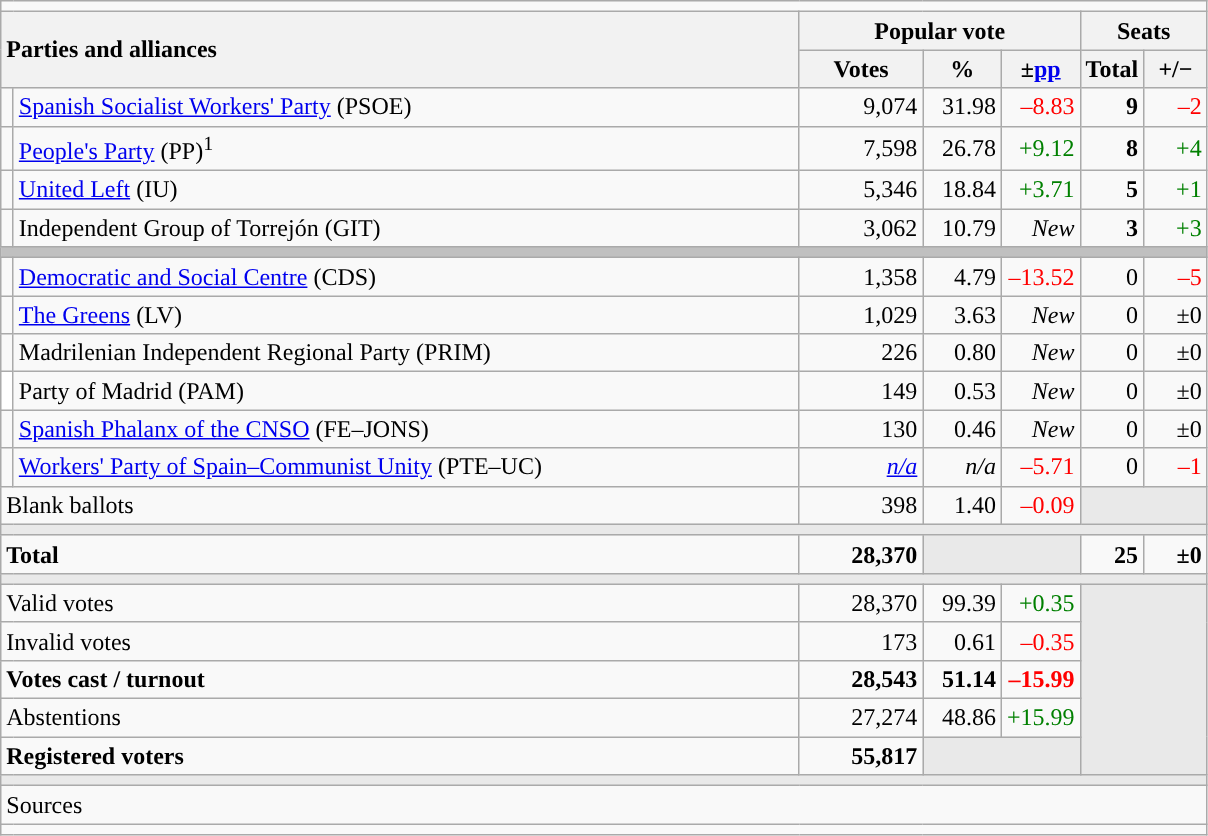<table class="wikitable" style="text-align:right;">
<tr>
<td colspan="7"></td>
</tr>
<tr>
<th style="text-align:left;" rowspan="2" colspan="2" width="525">Parties and alliances</th>
<th colspan="3">Popular vote</th>
<th colspan="2">Seats</th>
</tr>
<tr>
<th width="75">Votes</th>
<th width="45">%</th>
<th width="45">±<a href='#'>pp</a></th>
<th width="35">Total</th>
<th width="35">+/−</th>
</tr>
<tr>
<td width="1" style="color:inherit;background:"></td>
<td align="left"><a href='#'>Spanish Socialist Workers' Party</a> (PSOE)</td>
<td>9,074</td>
<td>31.98</td>
<td style="color:red;">–8.83</td>
<td><strong>9</strong></td>
<td style="color:red;">–2</td>
</tr>
<tr>
<td style="color:inherit;background:"></td>
<td align="left"><a href='#'>People's Party</a> (PP)<sup>1</sup></td>
<td>7,598</td>
<td>26.78</td>
<td style="color:green;">+9.12</td>
<td><strong>8</strong></td>
<td style="color:green;">+4</td>
</tr>
<tr>
<td style="color:inherit;background:"></td>
<td align="left"><a href='#'>United Left</a> (IU)</td>
<td>5,346</td>
<td>18.84</td>
<td style="color:green;">+3.71</td>
<td><strong>5</strong></td>
<td style="color:green;">+1</td>
</tr>
<tr>
<td style="color:inherit;background:"></td>
<td align="left">Independent Group of Torrejón (GIT)</td>
<td>3,062</td>
<td>10.79</td>
<td><em>New</em></td>
<td><strong>3</strong></td>
<td style="color:green;">+3</td>
</tr>
<tr>
<td colspan="7" bgcolor="#C0C0C0"></td>
</tr>
<tr>
<td style="color:inherit;background:"></td>
<td align="left"><a href='#'>Democratic and Social Centre</a> (CDS)</td>
<td>1,358</td>
<td>4.79</td>
<td style="color:red;">–13.52</td>
<td>0</td>
<td style="color:red;">–5</td>
</tr>
<tr>
<td style="color:inherit;background:"></td>
<td align="left"><a href='#'>The Greens</a> (LV)</td>
<td>1,029</td>
<td>3.63</td>
<td><em>New</em></td>
<td>0</td>
<td>±0</td>
</tr>
<tr>
<td style="color:inherit;background:"></td>
<td align="left">Madrilenian Independent Regional Party (PRIM)</td>
<td>226</td>
<td>0.80</td>
<td><em>New</em></td>
<td>0</td>
<td>±0</td>
</tr>
<tr>
<td bgcolor="white"></td>
<td align="left">Party of Madrid (PAM)</td>
<td>149</td>
<td>0.53</td>
<td><em>New</em></td>
<td>0</td>
<td>±0</td>
</tr>
<tr>
<td style="color:inherit;background:"></td>
<td align="left"><a href='#'>Spanish Phalanx of the CNSO</a> (FE–JONS)</td>
<td>130</td>
<td>0.46</td>
<td><em>New</em></td>
<td>0</td>
<td>±0</td>
</tr>
<tr>
<td style="color:inherit;background:"></td>
<td align="left"><a href='#'>Workers' Party of Spain–Communist Unity</a> (PTE–UC)</td>
<td><em><a href='#'>n/a</a></em></td>
<td><em>n/a</em></td>
<td style="color:red;">–5.71</td>
<td>0</td>
<td style="color:red;">–1</td>
</tr>
<tr>
<td align="left" colspan="2">Blank ballots</td>
<td>398</td>
<td>1.40</td>
<td style="color:red;">–0.09</td>
<td bgcolor="#E9E9E9" colspan="2"></td>
</tr>
<tr>
<td colspan="7" bgcolor="#E9E9E9"></td>
</tr>
<tr style="font-weight:bold;">
<td align="left" colspan="2">Total</td>
<td>28,370</td>
<td bgcolor="#E9E9E9" colspan="2"></td>
<td>25</td>
<td>±0</td>
</tr>
<tr>
<td colspan="7" bgcolor="#E9E9E9"></td>
</tr>
<tr>
<td align="left" colspan="2">Valid votes</td>
<td>28,370</td>
<td>99.39</td>
<td style="color:green;">+0.35</td>
<td bgcolor="#E9E9E9" colspan="2" rowspan="5"></td>
</tr>
<tr>
<td align="left" colspan="2">Invalid votes</td>
<td>173</td>
<td>0.61</td>
<td style="color:red;">–0.35</td>
</tr>
<tr style="font-weight:bold;">
<td align="left" colspan="2">Votes cast / turnout</td>
<td>28,543</td>
<td>51.14</td>
<td style="color:red;">–15.99</td>
</tr>
<tr>
<td align="left" colspan="2">Abstentions</td>
<td>27,274</td>
<td>48.86</td>
<td style="color:green;">+15.99</td>
</tr>
<tr style="font-weight:bold;">
<td align="left" colspan="2">Registered voters</td>
<td>55,817</td>
<td bgcolor="#E9E9E9" colspan="2"></td>
</tr>
<tr>
<td colspan="7" bgcolor="#E9E9E9"></td>
</tr>
<tr>
<td align="left" colspan="7">Sources</td>
</tr>
<tr>
<td colspan="7" style="text-align:left; max-width:790px;"></td>
</tr>
</table>
